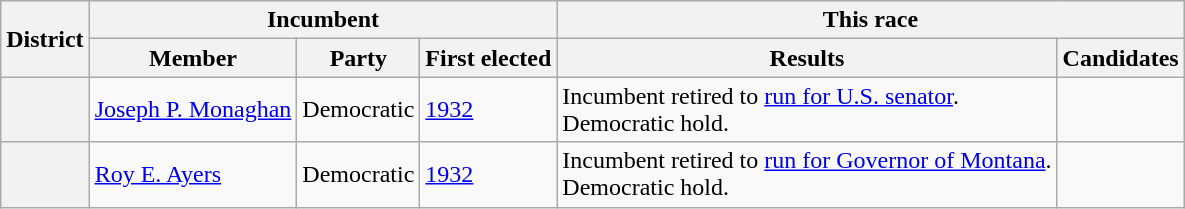<table class=wikitable>
<tr>
<th rowspan=2>District</th>
<th colspan=3>Incumbent</th>
<th colspan=2>This race</th>
</tr>
<tr>
<th>Member</th>
<th>Party</th>
<th>First elected</th>
<th>Results</th>
<th>Candidates</th>
</tr>
<tr>
<th></th>
<td><a href='#'>Joseph P. Monaghan</a></td>
<td>Democratic</td>
<td><a href='#'>1932</a></td>
<td>Incumbent retired to <a href='#'>run for U.S. senator</a>.<br>Democratic hold.</td>
<td nowrap></td>
</tr>
<tr>
<th></th>
<td><a href='#'>Roy E. Ayers</a></td>
<td>Democratic</td>
<td><a href='#'>1932</a></td>
<td>Incumbent retired to <a href='#'>run for Governor of Montana</a>.<br>Democratic hold.</td>
<td nowrap></td>
</tr>
</table>
